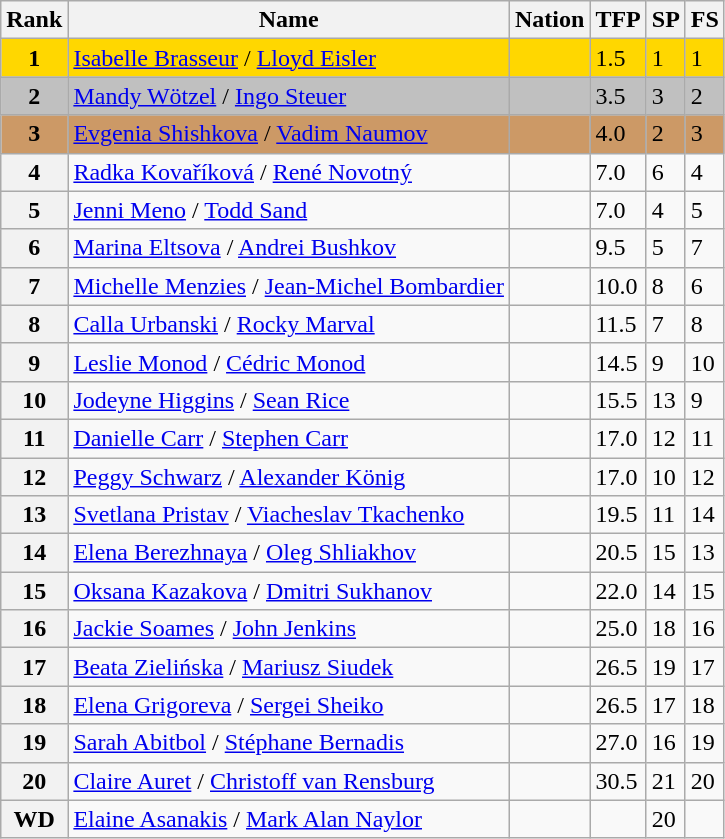<table class="wikitable">
<tr>
<th>Rank</th>
<th>Name</th>
<th>Nation</th>
<th>TFP</th>
<th>SP</th>
<th>FS</th>
</tr>
<tr style="background:gold;">
<td style="text-align:center;"><strong>1</strong></td>
<td><a href='#'>Isabelle Brasseur</a> / <a href='#'>Lloyd Eisler</a></td>
<td></td>
<td>1.5</td>
<td>1</td>
<td>1</td>
</tr>
<tr style="background:silver;">
<td style="text-align:center;"><strong>2</strong></td>
<td><a href='#'>Mandy Wötzel</a> / <a href='#'>Ingo Steuer</a></td>
<td></td>
<td>3.5</td>
<td>3</td>
<td>2</td>
</tr>
<tr style="background:#c96;">
<td style="text-align:center;"><strong>3</strong></td>
<td><a href='#'>Evgenia Shishkova</a> / <a href='#'>Vadim Naumov</a></td>
<td></td>
<td>4.0</td>
<td>2</td>
<td>3</td>
</tr>
<tr>
<th>4</th>
<td><a href='#'>Radka Kovaříková</a> / <a href='#'>René Novotný</a></td>
<td></td>
<td>7.0</td>
<td>6</td>
<td>4</td>
</tr>
<tr>
<th>5</th>
<td><a href='#'>Jenni Meno</a> / <a href='#'>Todd Sand</a></td>
<td></td>
<td>7.0</td>
<td>4</td>
<td>5</td>
</tr>
<tr>
<th>6</th>
<td><a href='#'>Marina Eltsova</a> / <a href='#'>Andrei Bushkov</a></td>
<td></td>
<td>9.5</td>
<td>5</td>
<td>7</td>
</tr>
<tr>
<th>7</th>
<td><a href='#'>Michelle Menzies</a> / <a href='#'>Jean-Michel Bombardier</a></td>
<td></td>
<td>10.0</td>
<td>8</td>
<td>6</td>
</tr>
<tr>
<th>8</th>
<td><a href='#'>Calla Urbanski</a> / <a href='#'>Rocky Marval</a></td>
<td></td>
<td>11.5</td>
<td>7</td>
<td>8</td>
</tr>
<tr>
<th>9</th>
<td><a href='#'>Leslie Monod</a> / <a href='#'>Cédric Monod</a></td>
<td></td>
<td>14.5</td>
<td>9</td>
<td>10</td>
</tr>
<tr>
<th>10</th>
<td><a href='#'>Jodeyne Higgins</a> / <a href='#'>Sean Rice</a></td>
<td></td>
<td>15.5</td>
<td>13</td>
<td>9</td>
</tr>
<tr>
<th>11</th>
<td><a href='#'>Danielle Carr</a> / <a href='#'>Stephen Carr</a></td>
<td></td>
<td>17.0</td>
<td>12</td>
<td>11</td>
</tr>
<tr>
<th>12</th>
<td><a href='#'>Peggy Schwarz</a> / <a href='#'>Alexander König</a></td>
<td></td>
<td>17.0</td>
<td>10</td>
<td>12</td>
</tr>
<tr>
<th>13</th>
<td><a href='#'>Svetlana Pristav</a> / <a href='#'>Viacheslav Tkachenko</a></td>
<td></td>
<td>19.5</td>
<td>11</td>
<td>14</td>
</tr>
<tr>
<th>14</th>
<td><a href='#'>Elena Berezhnaya</a> / <a href='#'>Oleg Shliakhov</a></td>
<td></td>
<td>20.5</td>
<td>15</td>
<td>13</td>
</tr>
<tr>
<th>15</th>
<td><a href='#'>Oksana Kazakova</a> / <a href='#'>Dmitri Sukhanov</a></td>
<td></td>
<td>22.0</td>
<td>14</td>
<td>15</td>
</tr>
<tr>
<th>16</th>
<td><a href='#'>Jackie Soames</a> / <a href='#'>John Jenkins</a></td>
<td></td>
<td>25.0</td>
<td>18</td>
<td>16</td>
</tr>
<tr>
<th>17</th>
<td><a href='#'>Beata Zielińska</a> / <a href='#'>Mariusz Siudek</a></td>
<td></td>
<td>26.5</td>
<td>19</td>
<td>17</td>
</tr>
<tr>
<th>18</th>
<td><a href='#'>Elena Grigoreva</a> / <a href='#'>Sergei Sheiko</a></td>
<td></td>
<td>26.5</td>
<td>17</td>
<td>18</td>
</tr>
<tr>
<th>19</th>
<td><a href='#'>Sarah Abitbol</a> / <a href='#'>Stéphane Bernadis</a></td>
<td></td>
<td>27.0</td>
<td>16</td>
<td>19</td>
</tr>
<tr>
<th>20</th>
<td><a href='#'>Claire Auret</a> / <a href='#'>Christoff van Rensburg</a></td>
<td></td>
<td>30.5</td>
<td>21</td>
<td>20</td>
</tr>
<tr>
<th>WD</th>
<td><a href='#'>Elaine Asanakis</a> / <a href='#'>Mark Alan Naylor</a></td>
<td></td>
<td></td>
<td>20</td>
<td></td>
</tr>
</table>
